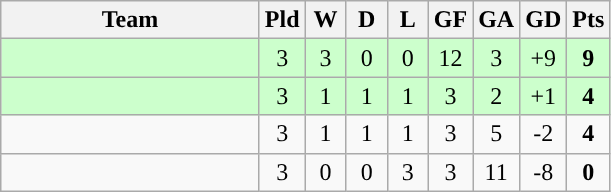<table class="wikitable" style="text-align:center;">
<tr>
<th width=165>Team</th>
<th width=20>Pld</th>
<th width=20>W</th>
<th width=20>D</th>
<th width=20>L</th>
<th width=20>GF</th>
<th width=20>GA</th>
<th width=20>GD</th>
<th width=20>Pts</th>
</tr>
<tr align=center style="background:#ccffcc;">
<td style="text-align:left;"></td>
<td>3</td>
<td>3</td>
<td>0</td>
<td>0</td>
<td>12</td>
<td>3</td>
<td>+9</td>
<td><strong>9</strong></td>
</tr>
<tr align=center style="background:#ccffcc;">
<td style="text-align:left;"></td>
<td>3</td>
<td>1</td>
<td>1</td>
<td>1</td>
<td>3</td>
<td>2</td>
<td>+1</td>
<td><strong>4</strong></td>
</tr>
<tr align=center style="background:">
<td style="text-align:left;"></td>
<td>3</td>
<td>1</td>
<td>1</td>
<td>1</td>
<td>3</td>
<td>5</td>
<td>-2</td>
<td><strong>4</strong></td>
</tr>
<tr align=center style="background:">
<td style="text-align:left;"></td>
<td>3</td>
<td>0</td>
<td>0</td>
<td>3</td>
<td>3</td>
<td>11</td>
<td>-8</td>
<td><strong>0</strong></td>
</tr>
</table>
